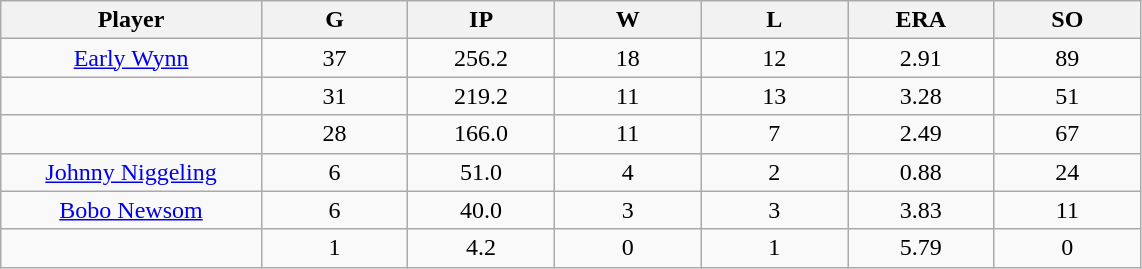<table class="wikitable sortable">
<tr>
<th bgcolor="#DDDDFF" width="16%">Player</th>
<th bgcolor="#DDDDFF" width="9%">G</th>
<th bgcolor="#DDDDFF" width="9%">IP</th>
<th bgcolor="#DDDDFF" width="9%">W</th>
<th bgcolor="#DDDDFF" width="9%">L</th>
<th bgcolor="#DDDDFF" width="9%">ERA</th>
<th bgcolor="#DDDDFF" width="9%">SO</th>
</tr>
<tr align="center">
<td><a href='#'>Early Wynn</a></td>
<td>37</td>
<td>256.2</td>
<td>18</td>
<td>12</td>
<td>2.91</td>
<td>89</td>
</tr>
<tr align="center">
<td></td>
<td>31</td>
<td>219.2</td>
<td>11</td>
<td>13</td>
<td>3.28</td>
<td>51</td>
</tr>
<tr align="center">
<td></td>
<td>28</td>
<td>166.0</td>
<td>11</td>
<td>7</td>
<td>2.49</td>
<td>67</td>
</tr>
<tr align="center">
<td><a href='#'>Johnny Niggeling</a></td>
<td>6</td>
<td>51.0</td>
<td>4</td>
<td>2</td>
<td>0.88</td>
<td>24</td>
</tr>
<tr align="center">
<td><a href='#'>Bobo Newsom</a></td>
<td>6</td>
<td>40.0</td>
<td>3</td>
<td>3</td>
<td>3.83</td>
<td>11</td>
</tr>
<tr align="center">
<td></td>
<td>1</td>
<td>4.2</td>
<td>0</td>
<td>1</td>
<td>5.79</td>
<td>0</td>
</tr>
</table>
